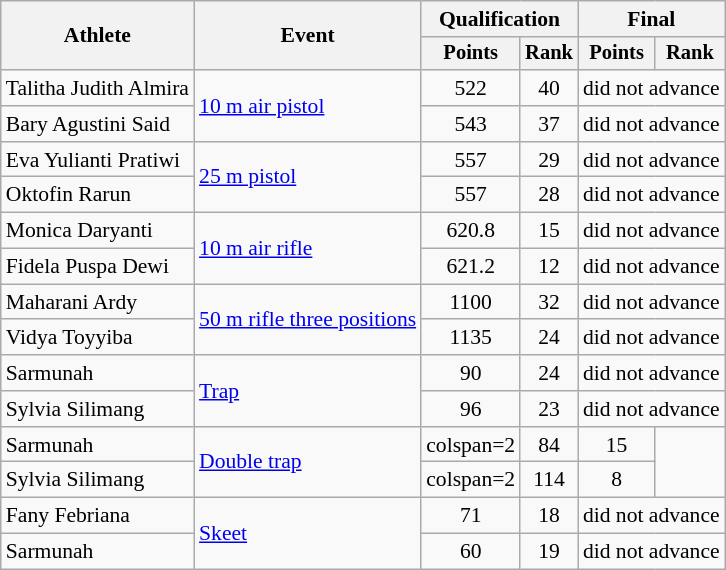<table class=wikitable style=font-size:90%;text-align:center>
<tr>
<th rowspan="2">Athlete</th>
<th rowspan="2">Event</th>
<th colspan=2>Qualification</th>
<th colspan=2>Final</th>
</tr>
<tr style="font-size:95%">
<th>Points</th>
<th>Rank</th>
<th>Points</th>
<th>Rank</th>
</tr>
<tr>
<td align=left>Talitha Judith Almira</td>
<td align=left rowspan=2><a href='#'>10 m air pistol</a></td>
<td>522</td>
<td>40</td>
<td colspan=2>did not advance</td>
</tr>
<tr>
<td align=left>Bary Agustini Said</td>
<td>543</td>
<td>37</td>
<td colspan=2>did not advance</td>
</tr>
<tr>
<td align=left>Eva Yulianti Pratiwi</td>
<td align=left rowspan=2><a href='#'>25 m pistol</a></td>
<td>557</td>
<td>29</td>
<td colspan=2>did not advance</td>
</tr>
<tr>
<td align=left>Oktofin Rarun</td>
<td>557</td>
<td>28</td>
<td colspan=2>did not advance</td>
</tr>
<tr>
<td align=left>Monica Daryanti</td>
<td align=left rowspan=2><a href='#'>10 m air rifle</a></td>
<td>620.8</td>
<td>15</td>
<td colspan=2>did not advance</td>
</tr>
<tr>
<td align=left>Fidela Puspa Dewi</td>
<td>621.2</td>
<td>12</td>
<td colspan=2>did not advance</td>
</tr>
<tr>
<td align=left>Maharani Ardy</td>
<td align=left rowspan=2><a href='#'>50 m rifle three positions</a></td>
<td>1100</td>
<td>32</td>
<td colspan=2>did not advance</td>
</tr>
<tr>
<td align=left>Vidya Toyyiba</td>
<td>1135</td>
<td>24</td>
<td colspan=2>did not advance</td>
</tr>
<tr>
<td align=left>Sarmunah</td>
<td align=left rowspan=2><a href='#'>Trap</a></td>
<td>90</td>
<td>24</td>
<td colspan=2>did not advance</td>
</tr>
<tr>
<td align=left>Sylvia Silimang</td>
<td>96</td>
<td>23</td>
<td colspan=2>did not advance</td>
</tr>
<tr>
<td align=left>Sarmunah</td>
<td align=left rowspan=2><a href='#'>Double trap</a></td>
<td>colspan=2 </td>
<td>84</td>
<td>15</td>
</tr>
<tr>
<td align=left>Sylvia Silimang</td>
<td>colspan=2 </td>
<td>114</td>
<td>8</td>
</tr>
<tr>
<td align=left>Fany Febriana</td>
<td align=left rowspan=2><a href='#'>Skeet</a></td>
<td>71</td>
<td>18</td>
<td colspan=2>did not advance</td>
</tr>
<tr>
<td align=left>Sarmunah</td>
<td>60</td>
<td>19</td>
<td colspan=2>did not advance</td>
</tr>
</table>
